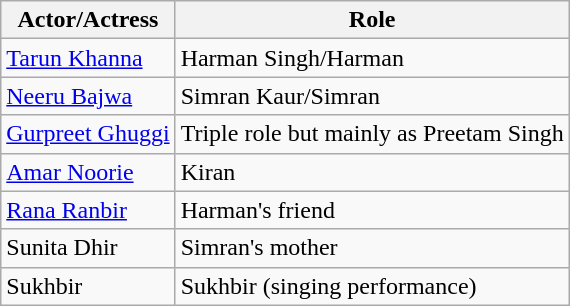<table class="wikitable">
<tr>
<th>Actor/Actress</th>
<th>Role</th>
</tr>
<tr>
<td><a href='#'>Tarun Khanna</a></td>
<td>Harman Singh/Harman</td>
</tr>
<tr>
<td><a href='#'>Neeru Bajwa</a></td>
<td>Simran Kaur/Simran</td>
</tr>
<tr>
<td><a href='#'>Gurpreet Ghuggi</a></td>
<td>Triple role but mainly as Preetam Singh</td>
</tr>
<tr>
<td><a href='#'>Amar Noorie</a></td>
<td>Kiran</td>
</tr>
<tr>
<td><a href='#'>Rana Ranbir</a></td>
<td>Harman's friend</td>
</tr>
<tr>
<td>Sunita Dhir</td>
<td>Simran's mother</td>
</tr>
<tr>
<td>Sukhbir</td>
<td>Sukhbir (singing performance)</td>
</tr>
</table>
